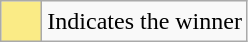<table class="wikitable">
<tr>
<td style="background:#FAEB86; height:20px; width:20px"></td>
<td>Indicates the winner</td>
</tr>
</table>
